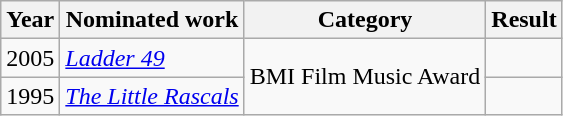<table class="wikitable">
<tr>
<th>Year</th>
<th>Nominated work</th>
<th>Category</th>
<th>Result</th>
</tr>
<tr>
<td>2005</td>
<td><em><a href='#'>Ladder 49</a></em></td>
<td rowspan="2">BMI Film Music Award</td>
<td></td>
</tr>
<tr>
<td>1995</td>
<td><em><a href='#'>The Little Rascals</a></em></td>
<td></td>
</tr>
</table>
